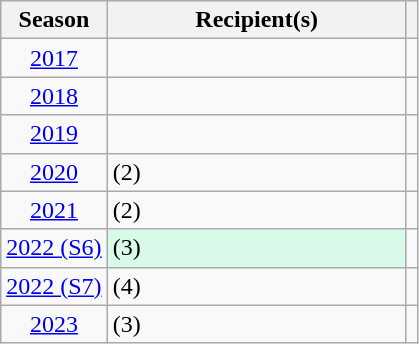<table class="wikitable sortable" style=text-align:center>
<tr>
<th>Season</th>
<th style=width:12em>Recipient(s)</th>
<th class=unsortable></th>
</tr>
<tr>
<td><a href='#'>2017</a></td>
<td align=left></td>
<td></td>
</tr>
<tr>
<td><a href='#'>2018</a></td>
<td align=left><strong></strong></td>
<td></td>
</tr>
<tr>
<td><a href='#'>2019</a></td>
<td align=left><strong></strong></td>
<td></td>
</tr>
<tr>
<td><a href='#'>2020</a></td>
<td align=left> (2)</td>
<td></td>
</tr>
<tr>
<td><a href='#'>2021</a></td>
<td align=left><strong></strong> (2)</td>
<td></td>
</tr>
<tr>
<td><a href='#'>2022 (S6)</a></td>
<td bgcolor=D9F9E9 align=left> (3)</td>
<td></td>
</tr>
<tr>
<td><a href='#'>2022 (S7)</a></td>
<td align=left> (4)</td>
<td></td>
</tr>
<tr>
<td><a href='#'>2023</a></td>
<td align=left><strong></strong> (3)</td>
<td></td>
</tr>
</table>
